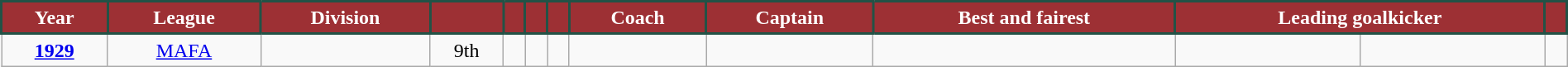<table class="wikitable"; style="width:100%;">
<tr>
<th style="background:#9D3034; color:#FFFFFF; border:solid #225246 2px">Year</th>
<th style="background:#9D3034; color:#FFFFFF; border:solid #225246 2px">League</th>
<th style="background:#9D3034; color:#FFFFFF; border:solid #225246 2px">Division</th>
<th style="background:#9D3034; color:#FFFFFF; border:solid #225246 2px"></th>
<th style="background:#9D3034; color:#FFFFFF; border:solid #225246 2px"></th>
<th style="background:#9D3034; color:#FFFFFF; border:solid #225246 2px"></th>
<th style="background:#9D3034; color:#FFFFFF; border:solid #225246 2px"></th>
<th style="background:#9D3034; color:#FFFFFF; border:solid #225246 2px">Coach</th>
<th style="background:#9D3034; color:#FFFFFF; border:solid #225246 2px">Captain</th>
<th style="background:#9D3034; color:#FFFFFF; border:solid #225246 2px">Best and fairest</th>
<th colspan=2; style="background:#9D3034; color:#FFFFFF; border:solid #225246 2px">Leading goalkicker</th>
<th style="background:#9D3034; color:#FFFFFF; border:solid #225246 2px"></th>
</tr>
<tr>
<td align=center><strong><a href='#'>1929</a></strong></td>
<td align=center><a href='#'>MAFA</a></td>
<td align=center></td>
<td align=center>9th</td>
<td align=center></td>
<td align=center></td>
<td align=center></td>
<td></td>
<td></td>
<td></td>
<td></td>
<td align=center></td>
<td align=center></td>
</tr>
</table>
